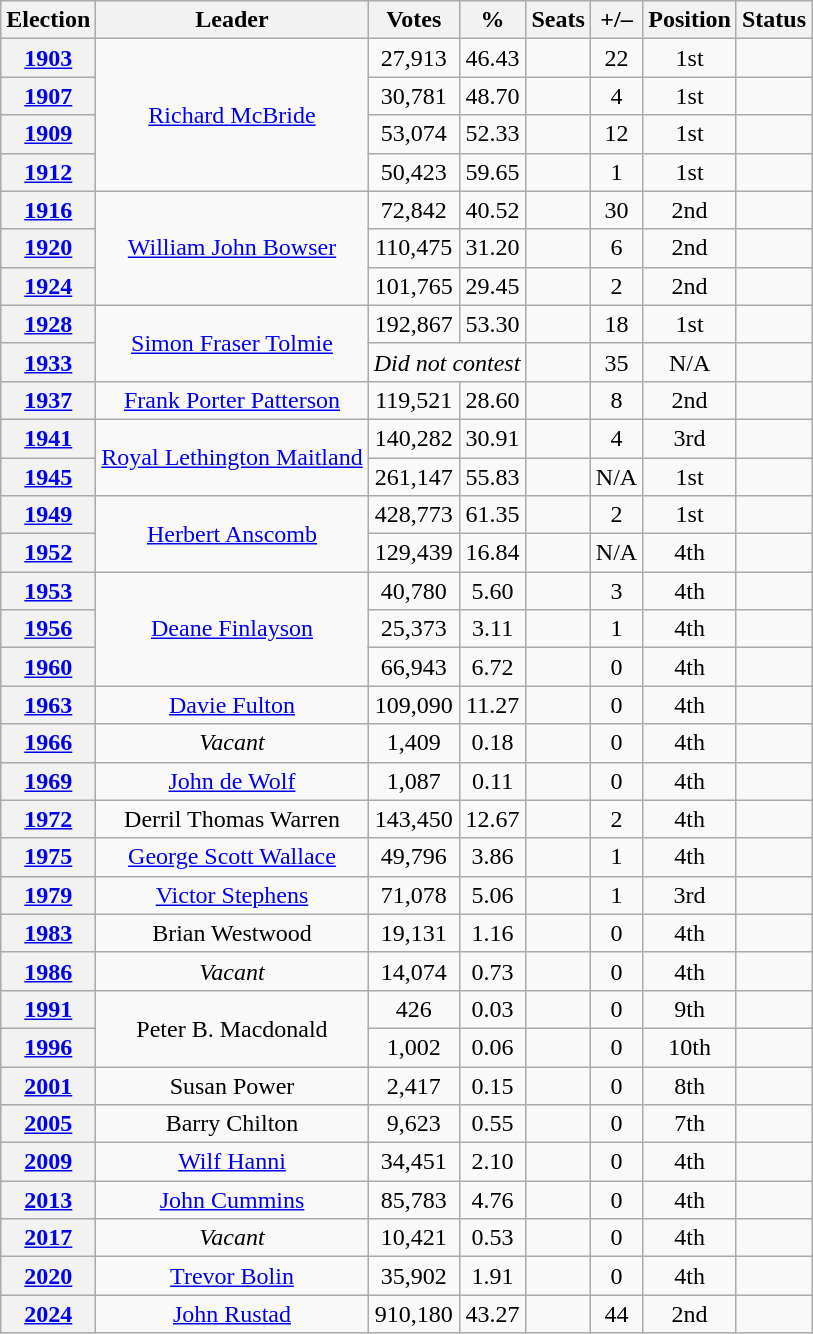<table class="wikitable" style="text-align: center;">
<tr>
<th>Election</th>
<th>Leader</th>
<th>Votes</th>
<th>%</th>
<th>Seats</th>
<th>+/–</th>
<th>Position</th>
<th>Status</th>
</tr>
<tr>
<th><a href='#'>1903</a></th>
<td rowspan="4"><a href='#'>Richard McBride</a></td>
<td>27,913</td>
<td>46.43</td>
<td></td>
<td> 22</td>
<td> 1st</td>
<td></td>
</tr>
<tr>
<th><a href='#'>1907</a></th>
<td>30,781</td>
<td>48.70</td>
<td></td>
<td> 4</td>
<td> 1st</td>
<td></td>
</tr>
<tr>
<th><a href='#'>1909</a></th>
<td>53,074</td>
<td>52.33</td>
<td></td>
<td> 12</td>
<td> 1st</td>
<td></td>
</tr>
<tr>
<th><a href='#'>1912</a></th>
<td>50,423</td>
<td>59.65</td>
<td></td>
<td> 1</td>
<td> 1st</td>
<td></td>
</tr>
<tr>
<th><a href='#'>1916</a></th>
<td rowspan="3"><a href='#'>William John Bowser</a></td>
<td>72,842</td>
<td>40.52</td>
<td></td>
<td> 30</td>
<td> 2nd</td>
<td></td>
</tr>
<tr>
<th><a href='#'>1920</a></th>
<td>110,475</td>
<td>31.20</td>
<td></td>
<td> 6</td>
<td> 2nd</td>
<td></td>
</tr>
<tr>
<th><a href='#'>1924</a></th>
<td>101,765</td>
<td>29.45</td>
<td></td>
<td> 2</td>
<td> 2nd</td>
<td></td>
</tr>
<tr>
<th><a href='#'>1928</a></th>
<td rowspan="2"><a href='#'>Simon Fraser Tolmie</a></td>
<td>192,867</td>
<td>53.30</td>
<td></td>
<td> 18</td>
<td> 1st</td>
<td></td>
</tr>
<tr>
<th><a href='#'>1933</a></th>
<td colspan="2" align="center"><em>Did not contest</em></td>
<td></td>
<td> 35</td>
<td>N/A</td>
<td></td>
</tr>
<tr>
<th><a href='#'>1937</a></th>
<td><a href='#'>Frank Porter Patterson</a></td>
<td>119,521</td>
<td>28.60</td>
<td></td>
<td> 8</td>
<td> 2nd</td>
<td></td>
</tr>
<tr>
<th><a href='#'>1941</a></th>
<td rowspan="2"><a href='#'>Royal Lethington Maitland</a></td>
<td>140,282</td>
<td>30.91</td>
<td></td>
<td> 4</td>
<td> 3rd</td>
<td></td>
</tr>
<tr>
<th><a href='#'>1945</a></th>
<td>261,147</td>
<td>55.83</td>
<td></td>
<td>N/A</td>
<td> 1st</td>
<td></td>
</tr>
<tr>
<th><a href='#'>1949</a></th>
<td rowspan="2"><a href='#'>Herbert Anscomb</a></td>
<td>428,773</td>
<td>61.35</td>
<td></td>
<td> 2</td>
<td> 1st</td>
<td></td>
</tr>
<tr>
<th><a href='#'>1952</a></th>
<td>129,439</td>
<td>16.84</td>
<td></td>
<td>N/A</td>
<td> 4th</td>
<td></td>
</tr>
<tr>
<th><a href='#'>1953</a></th>
<td rowspan="3"><a href='#'>Deane Finlayson</a></td>
<td>40,780</td>
<td>5.60</td>
<td></td>
<td> 3</td>
<td> 4th</td>
<td></td>
</tr>
<tr>
<th><a href='#'>1956</a></th>
<td>25,373</td>
<td>3.11</td>
<td></td>
<td> 1</td>
<td> 4th</td>
<td></td>
</tr>
<tr>
<th><a href='#'>1960</a></th>
<td>66,943</td>
<td>6.72</td>
<td></td>
<td> 0</td>
<td> 4th</td>
<td></td>
</tr>
<tr>
<th><a href='#'>1963</a></th>
<td><a href='#'>Davie Fulton</a></td>
<td>109,090</td>
<td>11.27</td>
<td></td>
<td> 0</td>
<td> 4th</td>
<td></td>
</tr>
<tr>
<th><a href='#'>1966</a></th>
<td><em>Vacant</em></td>
<td>1,409</td>
<td>0.18</td>
<td></td>
<td> 0</td>
<td> 4th</td>
<td></td>
</tr>
<tr>
<th><a href='#'>1969</a></th>
<td><a href='#'>John de Wolf</a></td>
<td>1,087</td>
<td>0.11</td>
<td></td>
<td> 0</td>
<td> 4th</td>
<td></td>
</tr>
<tr>
<th><a href='#'>1972</a></th>
<td>Derril Thomas Warren</td>
<td>143,450</td>
<td>12.67</td>
<td></td>
<td> 2</td>
<td> 4th</td>
<td></td>
</tr>
<tr>
<th><a href='#'>1975</a></th>
<td><a href='#'>George Scott Wallace</a></td>
<td>49,796</td>
<td>3.86</td>
<td></td>
<td> 1</td>
<td> 4th</td>
<td></td>
</tr>
<tr>
<th><a href='#'>1979</a></th>
<td><a href='#'>Victor Stephens</a></td>
<td>71,078</td>
<td>5.06</td>
<td></td>
<td> 1</td>
<td> 3rd</td>
<td></td>
</tr>
<tr>
<th><a href='#'>1983</a></th>
<td>Brian Westwood</td>
<td>19,131</td>
<td>1.16</td>
<td></td>
<td> 0</td>
<td> 4th</td>
<td></td>
</tr>
<tr>
<th><a href='#'>1986</a></th>
<td><em>Vacant</em></td>
<td>14,074</td>
<td>0.73</td>
<td></td>
<td> 0</td>
<td> 4th</td>
<td></td>
</tr>
<tr>
<th><a href='#'>1991</a></th>
<td rowspan="2">Peter B. Macdonald</td>
<td>426</td>
<td>0.03</td>
<td></td>
<td> 0</td>
<td> 9th</td>
<td></td>
</tr>
<tr>
<th><a href='#'>1996</a></th>
<td>1,002</td>
<td>0.06</td>
<td></td>
<td> 0</td>
<td> 10th</td>
<td></td>
</tr>
<tr>
<th><a href='#'>2001</a></th>
<td>Susan Power</td>
<td>2,417</td>
<td>0.15</td>
<td></td>
<td> 0</td>
<td> 8th</td>
<td></td>
</tr>
<tr>
<th><a href='#'>2005</a></th>
<td>Barry Chilton</td>
<td>9,623</td>
<td>0.55</td>
<td></td>
<td> 0</td>
<td> 7th</td>
<td></td>
</tr>
<tr>
<th><a href='#'>2009</a></th>
<td><a href='#'>Wilf Hanni</a></td>
<td>34,451</td>
<td>2.10</td>
<td></td>
<td> 0</td>
<td> 4th</td>
<td></td>
</tr>
<tr>
<th><a href='#'>2013</a></th>
<td><a href='#'>John Cummins</a></td>
<td>85,783</td>
<td>4.76</td>
<td></td>
<td> 0</td>
<td> 4th</td>
<td></td>
</tr>
<tr>
<th><a href='#'>2017</a></th>
<td><em>Vacant</em></td>
<td>10,421</td>
<td>0.53</td>
<td></td>
<td> 0</td>
<td> 4th</td>
<td></td>
</tr>
<tr>
<th><a href='#'>2020</a></th>
<td><a href='#'>Trevor Bolin</a></td>
<td>35,902</td>
<td>1.91</td>
<td></td>
<td> 0</td>
<td> 4th</td>
<td></td>
</tr>
<tr>
<th><a href='#'>2024</a></th>
<td><a href='#'>John Rustad</a></td>
<td>910,180</td>
<td>43.27</td>
<td></td>
<td> 44</td>
<td> 2nd</td>
<td></td>
</tr>
</table>
